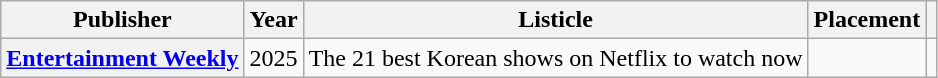<table class="wikitable plainrowheaders sortable">
<tr>
<th scope="col">Publisher</th>
<th scope="col">Year</th>
<th scope="col">Listicle</th>
<th scope="col">Placement</th>
<th scope="col" class="unsortable"></th>
</tr>
<tr>
<th scope="row"><a href='#'>Entertainment Weekly</a></th>
<td>2025</td>
<td>The 21 best Korean shows on Netflix to watch now</td>
<td></td>
<td></td>
</tr>
</table>
